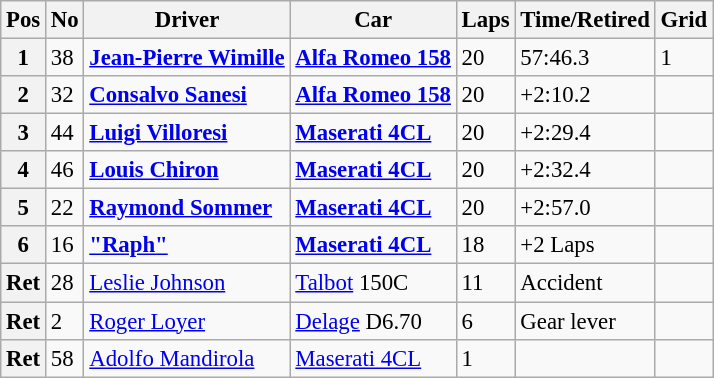<table class="wikitable" style="font-size: 95%;">
<tr>
<th>Pos</th>
<th>No</th>
<th>Driver</th>
<th>Car</th>
<th>Laps</th>
<th>Time/Retired</th>
<th>Grid</th>
</tr>
<tr>
<th>1</th>
<td>38</td>
<td> <strong><a href='#'>Jean-Pierre Wimille</a></strong></td>
<td><strong><a href='#'>Alfa Romeo 158</a></strong></td>
<td>20</td>
<td>57:46.3</td>
<td>1</td>
</tr>
<tr>
<th>2</th>
<td>32</td>
<td> <strong><a href='#'>Consalvo Sanesi</a></strong></td>
<td><strong><a href='#'>Alfa Romeo 158</a></strong></td>
<td>20</td>
<td>+2:10.2</td>
<td></td>
</tr>
<tr>
<th>3</th>
<td>44</td>
<td> <strong><a href='#'>Luigi Villoresi</a></strong></td>
<td><strong><a href='#'>Maserati 4CL</a></strong></td>
<td>20</td>
<td>+2:29.4</td>
<td></td>
</tr>
<tr>
<th>4</th>
<td>46</td>
<td> <strong><a href='#'>Louis Chiron</a></strong></td>
<td><strong><a href='#'>Maserati 4CL</a></strong></td>
<td>20</td>
<td>+2:32.4</td>
<td></td>
</tr>
<tr>
<th>5</th>
<td>22</td>
<td> <strong><a href='#'>Raymond Sommer</a></strong></td>
<td><strong><a href='#'>Maserati 4CL</a></strong></td>
<td>20</td>
<td>+2:57.0</td>
<td></td>
</tr>
<tr>
<th>6</th>
<td>16</td>
<td> <strong><a href='#'>"Raph"</a></strong></td>
<td><strong><a href='#'>Maserati 4CL</a></strong></td>
<td>18</td>
<td>+2 Laps</td>
<td></td>
</tr>
<tr>
<th>Ret</th>
<td>28</td>
<td> <a href='#'>Leslie Johnson</a></td>
<td><a href='#'>Talbot</a> 150C</td>
<td>11</td>
<td>Accident</td>
<td></td>
</tr>
<tr>
<th>Ret</th>
<td>2</td>
<td> <a href='#'>Roger Loyer</a></td>
<td><a href='#'>Delage</a> D6.70</td>
<td>6</td>
<td>Gear lever</td>
<td></td>
</tr>
<tr>
<th>Ret</th>
<td>58</td>
<td> <a href='#'>Adolfo Mandirola</a></td>
<td><a href='#'>Maserati 4CL</a></td>
<td>1</td>
<td></td>
<td></td>
</tr>
</table>
